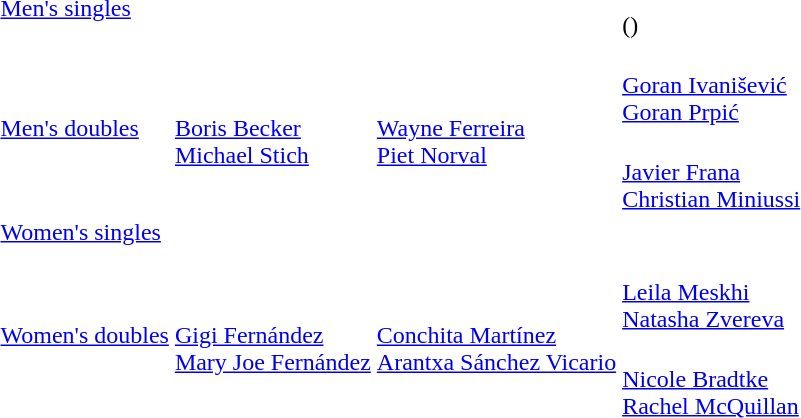<table>
<tr>
<td rowspan=2><a href='#'>Men's singles</a></td>
<td rowspan=2></td>
<td rowspan=2></td>
<td></td>
</tr>
<tr>
<td><br>()</td>
</tr>
<tr>
<td rowspan=2><a href='#'>Men's doubles</a></td>
<td rowspan=2><br><a href='#'>Boris Becker</a><br><a href='#'>Michael Stich</a></td>
<td rowspan=2><br><a href='#'>Wayne Ferreira</a><br><a href='#'>Piet Norval</a></td>
<td><br><a href='#'>Goran Ivanišević</a><br><a href='#'>Goran Prpić</a></td>
</tr>
<tr>
<td><br><a href='#'>Javier Frana</a><br><a href='#'>Christian Miniussi</a></td>
</tr>
<tr>
<td rowspan=2><a href='#'>Women's singles</a></td>
<td rowspan=2></td>
<td rowspan=2></td>
<td></td>
</tr>
<tr>
<td></td>
</tr>
<tr>
<td rowspan=2><a href='#'>Women's doubles</a></td>
<td rowspan=2><br><a href='#'>Gigi Fernández</a><br><a href='#'>Mary Joe Fernández</a></td>
<td rowspan=2><br><a href='#'>Conchita Martínez</a><br><a href='#'>Arantxa Sánchez Vicario</a></td>
<td><br><a href='#'>Leila Meskhi</a><br><a href='#'>Natasha Zvereva</a></td>
</tr>
<tr>
<td><br><a href='#'>Nicole Bradtke</a><br><a href='#'>Rachel McQuillan</a></td>
</tr>
</table>
